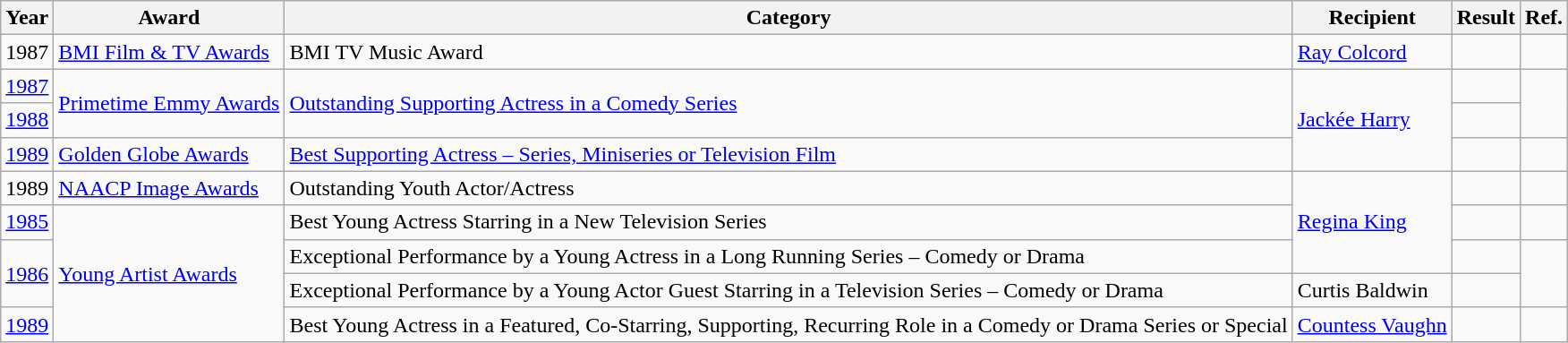<table class="wikitable sortable">
<tr>
<th>Year</th>
<th>Award</th>
<th>Category</th>
<th>Recipient</th>
<th>Result</th>
<th>Ref.</th>
</tr>
<tr>
<td align="center">1987</td>
<td><a href='#'>BMI Film & TV Awards</a></td>
<td>BMI TV Music Award</td>
<td><a href='#'>Ray Colcord</a></td>
<td></td>
<td align="center"></td>
</tr>
<tr>
<td align="center"><a href='#'>1987</a></td>
<td rowspan="2"><a href='#'>Primetime Emmy Awards</a></td>
<td rowspan="2"><a href='#'>Outstanding Supporting Actress in a Comedy Series</a></td>
<td rowspan="3"><a href='#'>Jackée Harry</a></td>
<td></td>
<td align="center" rowspan="2"></td>
</tr>
<tr>
<td align="center"><a href='#'>1988</a></td>
<td></td>
</tr>
<tr>
<td align="center"><a href='#'>1989</a></td>
<td><a href='#'>Golden Globe Awards</a></td>
<td><a href='#'>Best Supporting Actress – Series, Miniseries or Television Film</a></td>
<td></td>
<td align="center"></td>
</tr>
<tr>
<td align="center">1989</td>
<td><a href='#'>NAACP Image Awards</a></td>
<td>Outstanding Youth Actor/Actress</td>
<td rowspan="3"><a href='#'>Regina King</a></td>
<td></td>
<td align="center"></td>
</tr>
<tr>
<td align="center"><a href='#'>1985</a></td>
<td rowspan="4"><a href='#'>Young Artist Awards</a></td>
<td>Best Young Actress Starring in a New Television Series</td>
<td></td>
<td align="center"></td>
</tr>
<tr>
<td align="center" rowspan="2"><a href='#'>1986</a></td>
<td>Exceptional Performance by a Young Actress in a Long Running Series – Comedy or Drama</td>
<td></td>
<td align="center" rowspan="2"></td>
</tr>
<tr>
<td>Exceptional Performance by a Young Actor Guest Starring in a Television Series – Comedy or Drama</td>
<td>Curtis Baldwin</td>
<td></td>
</tr>
<tr>
<td align="center"><a href='#'>1989</a></td>
<td>Best Young Actress in a Featured, Co-Starring, Supporting, Recurring Role in a Comedy or Drama Series or Special</td>
<td><a href='#'>Countess Vaughn</a></td>
<td></td>
<td align="center"></td>
</tr>
</table>
